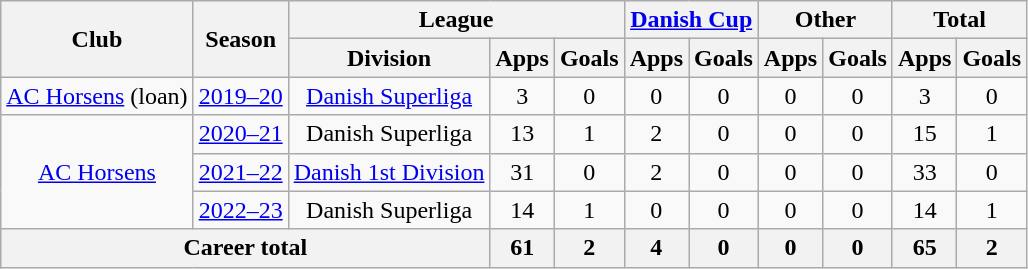<table class="wikitable" style="text-align: center">
<tr>
<th rowspan="2">Club</th>
<th rowspan="2">Season</th>
<th colspan="3">League</th>
<th colspan="2"><a href='#'>Danish Cup</a></th>
<th colspan="2">Other</th>
<th colspan="2">Total</th>
</tr>
<tr>
<th>Division</th>
<th>Apps</th>
<th>Goals</th>
<th>Apps</th>
<th>Goals</th>
<th>Apps</th>
<th>Goals</th>
<th>Apps</th>
<th>Goals</th>
</tr>
<tr>
<td><a href='#'>AC Horsens</a> (loan)</td>
<td><a href='#'>2019–20</a></td>
<td><a href='#'>Danish Superliga</a></td>
<td>3</td>
<td>0</td>
<td>0</td>
<td>0</td>
<td>0</td>
<td>0</td>
<td>3</td>
<td>0</td>
</tr>
<tr>
<td rowspan="3"><a href='#'>AC Horsens</a></td>
<td><a href='#'>2020–21</a></td>
<td>Danish Superliga</td>
<td>13</td>
<td>1</td>
<td>2</td>
<td>0</td>
<td>0</td>
<td>0</td>
<td>15</td>
<td>1</td>
</tr>
<tr>
<td><a href='#'>2021–22</a></td>
<td><a href='#'>Danish 1st Division</a></td>
<td>31</td>
<td>0</td>
<td>2</td>
<td>0</td>
<td>0</td>
<td>0</td>
<td>33</td>
<td>0</td>
</tr>
<tr>
<td><a href='#'>2022–23</a></td>
<td>Danish Superliga</td>
<td>14</td>
<td>1</td>
<td>0</td>
<td>0</td>
<td>0</td>
<td>0</td>
<td>14</td>
<td>1</td>
</tr>
<tr>
<th colspan="3">Career total</th>
<th>61</th>
<th>2</th>
<th>4</th>
<th>0</th>
<th>0</th>
<th>0</th>
<th>65</th>
<th>2</th>
</tr>
</table>
